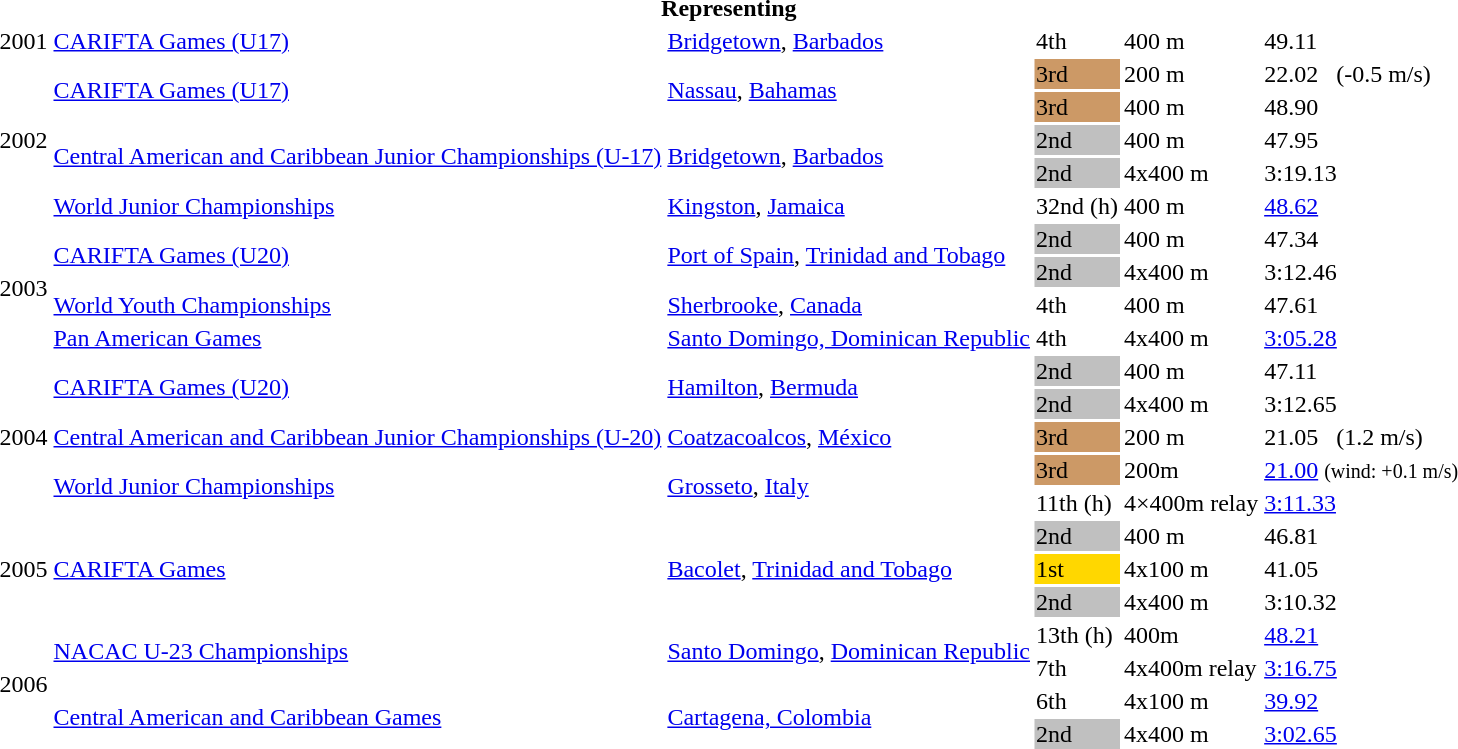<table>
<tr>
<th colspan="6">Representing </th>
</tr>
<tr>
<td>2001</td>
<td><a href='#'>CARIFTA Games (U17)</a></td>
<td><a href='#'>Bridgetown</a>, <a href='#'>Barbados</a></td>
<td>4th</td>
<td>400 m</td>
<td>49.11</td>
</tr>
<tr>
<td rowspan=5>2002</td>
<td rowspan=2><a href='#'>CARIFTA Games (U17)</a></td>
<td rowspan=2><a href='#'>Nassau</a>, <a href='#'>Bahamas</a></td>
<td bgcolor=cc9966>3rd</td>
<td>200 m</td>
<td>22.02   (-0.5 m/s)</td>
</tr>
<tr>
<td bgcolor=cc9966>3rd</td>
<td>400 m</td>
<td>48.90</td>
</tr>
<tr>
<td rowspan=2><a href='#'>Central American and Caribbean Junior Championships (U-17)</a></td>
<td rowspan=2><a href='#'>Bridgetown</a>, <a href='#'>Barbados</a></td>
<td bgcolor=silver>2nd</td>
<td>400 m</td>
<td>47.95</td>
</tr>
<tr>
<td bgcolor=silver>2nd</td>
<td>4x400 m</td>
<td>3:19.13</td>
</tr>
<tr>
<td><a href='#'>World Junior Championships</a></td>
<td><a href='#'>Kingston</a>, <a href='#'>Jamaica</a></td>
<td>32nd (h)</td>
<td>400 m</td>
<td><a href='#'>48.62</a></td>
</tr>
<tr>
<td rowspan=4>2003</td>
<td rowspan=2><a href='#'>CARIFTA Games (U20)</a></td>
<td rowspan=2><a href='#'>Port of Spain</a>, <a href='#'>Trinidad and Tobago</a></td>
<td bgcolor=silver>2nd</td>
<td>400 m</td>
<td>47.34</td>
</tr>
<tr>
<td bgcolor=silver>2nd</td>
<td>4x400 m</td>
<td>3:12.46</td>
</tr>
<tr>
<td><a href='#'>World Youth Championships</a></td>
<td><a href='#'>Sherbrooke</a>, <a href='#'>Canada</a></td>
<td>4th</td>
<td>400 m</td>
<td>47.61</td>
</tr>
<tr>
<td><a href='#'>Pan American Games</a></td>
<td><a href='#'>Santo Domingo, Dominican Republic</a></td>
<td>4th</td>
<td>4x400 m</td>
<td><a href='#'>3:05.28</a></td>
</tr>
<tr>
<td rowspan = "5">2004</td>
<td rowspan = "2"><a href='#'>CARIFTA Games (U20)</a></td>
<td rowspan = "2"><a href='#'>Hamilton</a>, <a href='#'>Bermuda</a></td>
<td bgcolor=silver>2nd</td>
<td>400 m</td>
<td>47.11</td>
</tr>
<tr>
<td bgcolor=silver>2nd</td>
<td>4x400 m</td>
<td>3:12.65</td>
</tr>
<tr>
<td><a href='#'>Central American and Caribbean Junior Championships (U-20)</a></td>
<td><a href='#'>Coatzacoalcos</a>, <a href='#'>México</a></td>
<td bgcolor=cc9966>3rd</td>
<td>200 m</td>
<td>21.05   (1.2 m/s)</td>
</tr>
<tr>
<td rowspan=2><a href='#'>World Junior Championships</a></td>
<td rowspan=2><a href='#'>Grosseto</a>, <a href='#'>Italy</a></td>
<td bgcolor="cc9966">3rd</td>
<td>200m</td>
<td><a href='#'>21.00</a> <small>(wind: +0.1 m/s)</small></td>
</tr>
<tr>
<td>11th (h)</td>
<td>4×400m relay</td>
<td><a href='#'>3:11.33</a></td>
</tr>
<tr>
<td rowspan = "3">2005</td>
<td rowspan = "3"><a href='#'>CARIFTA Games</a></td>
<td rowspan = "3"><a href='#'>Bacolet</a>, <a href='#'>Trinidad and Tobago</a></td>
<td bgcolor=silver>2nd</td>
<td>400 m</td>
<td>46.81</td>
</tr>
<tr>
<td bgcolor=gold>1st</td>
<td>4x100 m</td>
<td>41.05</td>
</tr>
<tr>
<td bgcolor=silver>2nd</td>
<td>4x400 m</td>
<td>3:10.32</td>
</tr>
<tr>
<td rowspan = "4">2006</td>
<td rowspan=2><a href='#'>NACAC U-23 Championships</a></td>
<td rowspan=2><a href='#'>Santo Domingo</a>, <a href='#'>Dominican Republic</a></td>
<td>13th (h)</td>
<td>400m</td>
<td><a href='#'>48.21</a></td>
</tr>
<tr>
<td>7th</td>
<td>4x400m relay</td>
<td><a href='#'>3:16.75</a></td>
</tr>
<tr>
<td rowspan = "2"><a href='#'>Central American and Caribbean Games</a></td>
<td rowspan = "2"><a href='#'>Cartagena, Colombia</a></td>
<td>6th</td>
<td>4x100 m</td>
<td><a href='#'>39.92</a></td>
</tr>
<tr>
<td bgcolor=silver>2nd</td>
<td>4x400 m</td>
<td><a href='#'>3:02.65</a></td>
</tr>
</table>
